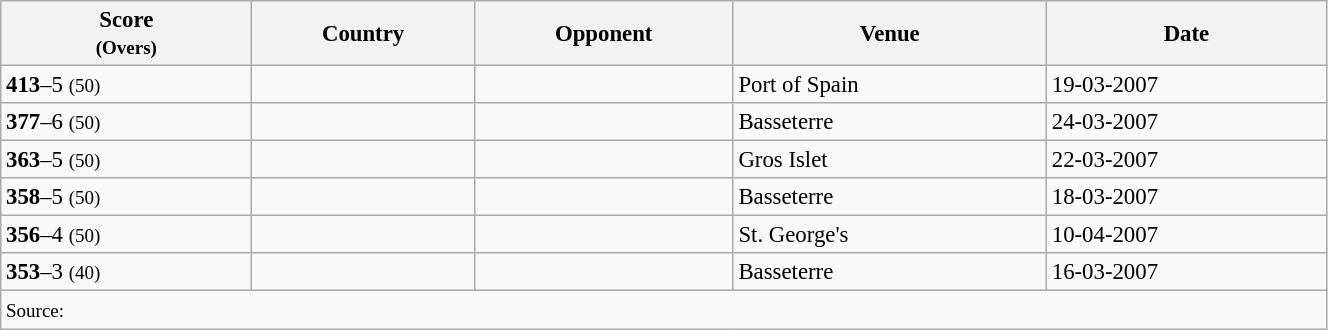<table class="wikitable" style="font-size:95%;" width="70%">
<tr>
<th>Score <br><small>(Overs)</small></th>
<th>Country</th>
<th>Opponent</th>
<th>Venue</th>
<th>Date</th>
</tr>
<tr>
<td><strong>413</strong>–5 <small>(50)</small></td>
<td></td>
<td></td>
<td>Port of Spain</td>
<td>19-03-2007</td>
</tr>
<tr>
<td><strong>377</strong>–6 <small>(50)</small></td>
<td></td>
<td></td>
<td>Basseterre</td>
<td>24-03-2007</td>
</tr>
<tr>
<td><strong>363</strong>–5 <small>(50)</small></td>
<td></td>
<td></td>
<td>Gros Islet</td>
<td>22-03-2007</td>
</tr>
<tr>
<td><strong>358</strong>–5 <small>(50)</small></td>
<td></td>
<td></td>
<td>Basseterre</td>
<td>18-03-2007</td>
</tr>
<tr>
<td><strong>356</strong>–4 <small>(50)</small></td>
<td></td>
<td></td>
<td>St. George's</td>
<td>10-04-2007</td>
</tr>
<tr>
<td><strong>353</strong>–3 <small>(40)</small></td>
<td></td>
<td></td>
<td>Basseterre</td>
<td>16-03-2007</td>
</tr>
<tr>
<td colspan=5><small>Source: </small></td>
</tr>
</table>
